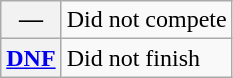<table class="wikitable">
<tr>
<th scope="row">—</th>
<td>Did not compete</td>
</tr>
<tr>
<th scope="row"><a href='#'>DNF</a></th>
<td>Did not finish</td>
</tr>
</table>
